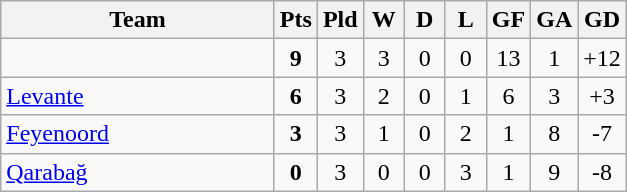<table class="wikitable" style="text-align:center;">
<tr>
<th width=175>Team</th>
<th width=20 abbr="Points">Pts</th>
<th width=20 abbr="Played">Pld</th>
<th width=20 abbr="Won">W</th>
<th width=20 abbr="Drawn">D</th>
<th width=20 abbr="Lost">L</th>
<th width=20 abbr="Goals for">GF</th>
<th width=20 abbr="Goals against">GA</th>
<th width=20 abbr="Goal difference">GD</th>
</tr>
<tr>
<td style="text-align:left;"></td>
<td><strong>9</strong></td>
<td>3</td>
<td>3</td>
<td>0</td>
<td>0</td>
<td>13</td>
<td>1</td>
<td>+12</td>
</tr>
<tr>
<td style="text-align:left;"> <a href='#'>Levante</a></td>
<td><strong>6</strong></td>
<td>3</td>
<td>2</td>
<td>0</td>
<td>1</td>
<td>6</td>
<td>3</td>
<td>+3</td>
</tr>
<tr>
<td style="text-align:left;"> <a href='#'>Feyenoord</a></td>
<td><strong>3</strong></td>
<td>3</td>
<td>1</td>
<td>0</td>
<td>2</td>
<td>1</td>
<td>8</td>
<td>-7</td>
</tr>
<tr>
<td style="text-align:left;"> <a href='#'>Qarabağ</a></td>
<td><strong>0</strong></td>
<td>3</td>
<td>0</td>
<td>0</td>
<td>3</td>
<td>1</td>
<td>9</td>
<td>-8</td>
</tr>
</table>
